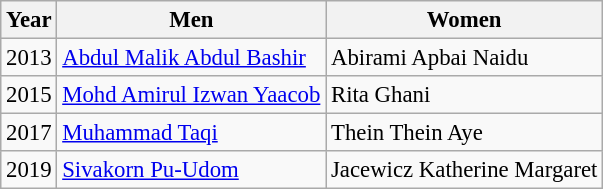<table class="wikitable" style="font-size:95%;">
<tr>
<th>Year</th>
<th>Men</th>
<th>Women</th>
</tr>
<tr>
<td>2013</td>
<td> <a href='#'>Abdul Malik Abdul Bashir</a></td>
<td> Abirami Apbai Naidu</td>
</tr>
<tr>
<td>2015</td>
<td> <a href='#'>Mohd Amirul Izwan Yaacob</a></td>
<td> Rita Ghani</td>
</tr>
<tr>
<td>2017</td>
<td> <a href='#'>Muhammad Taqi</a></td>
<td> Thein Thein Aye</td>
</tr>
<tr>
<td>2019</td>
<td> <a href='#'>Sivakorn Pu-Udom</a></td>
<td> Jacewicz Katherine Margaret</td>
</tr>
</table>
